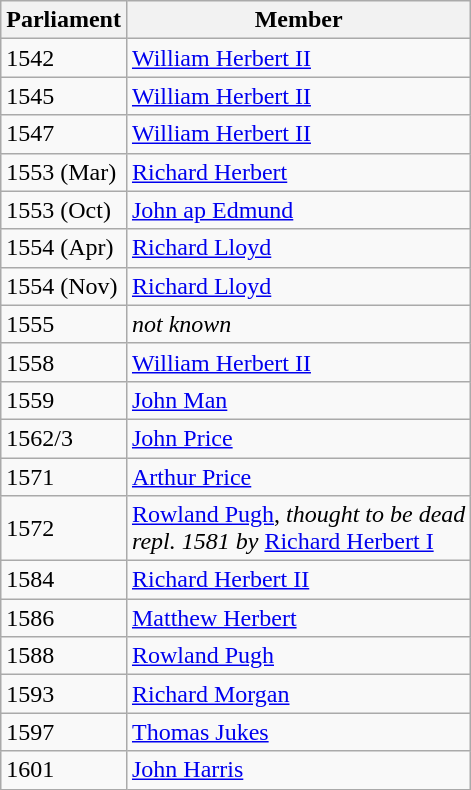<table class="wikitable">
<tr>
<th>Parliament</th>
<th>Member</th>
</tr>
<tr>
<td>1542</td>
<td><a href='#'>William Herbert II</a></td>
</tr>
<tr>
<td>1545</td>
<td><a href='#'>William Herbert II</a></td>
</tr>
<tr>
<td>1547</td>
<td><a href='#'>William Herbert II</a></td>
</tr>
<tr>
<td>1553 (Mar)</td>
<td><a href='#'>Richard Herbert</a></td>
</tr>
<tr>
<td>1553 (Oct)</td>
<td><a href='#'>John ap Edmund</a></td>
</tr>
<tr>
<td>1554 (Apr)</td>
<td><a href='#'>Richard Lloyd</a></td>
</tr>
<tr>
<td>1554 (Nov)</td>
<td><a href='#'>Richard Lloyd</a></td>
</tr>
<tr>
<td>1555</td>
<td><em>not known</em></td>
</tr>
<tr>
<td>1558</td>
<td><a href='#'>William Herbert II</a></td>
</tr>
<tr>
<td>1559</td>
<td><a href='#'>John Man</a></td>
</tr>
<tr>
<td>1562/3</td>
<td><a href='#'>John Price</a></td>
</tr>
<tr>
<td>1571</td>
<td><a href='#'>Arthur Price</a></td>
</tr>
<tr>
<td>1572</td>
<td><a href='#'>Rowland Pugh</a>, <em>thought to be dead <br> repl. 1581 by</em> <a href='#'>Richard Herbert I</a></td>
</tr>
<tr>
<td>1584</td>
<td><a href='#'>Richard Herbert II</a></td>
</tr>
<tr>
<td>1586</td>
<td><a href='#'>Matthew Herbert</a></td>
</tr>
<tr>
<td>1588</td>
<td><a href='#'>Rowland Pugh</a></td>
</tr>
<tr>
<td>1593</td>
<td><a href='#'>Richard Morgan</a></td>
</tr>
<tr>
<td>1597</td>
<td><a href='#'>Thomas Jukes</a></td>
</tr>
<tr>
<td>1601</td>
<td><a href='#'>John Harris</a></td>
</tr>
</table>
